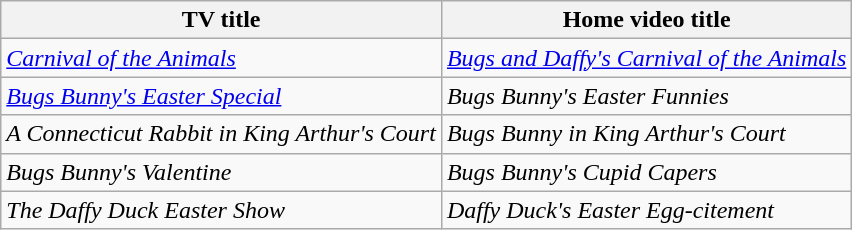<table class="wikitable sortable">
<tr>
<th>TV title</th>
<th>Home video title</th>
</tr>
<tr>
<td><em><a href='#'>Carnival of the Animals</a></em></td>
<td><em><a href='#'>Bugs and Daffy's Carnival of the Animals</a></em></td>
</tr>
<tr>
<td><em><a href='#'>Bugs Bunny's Easter Special</a></em></td>
<td><em>Bugs Bunny's Easter Funnies</em></td>
</tr>
<tr>
<td><em>A Connecticut Rabbit in King Arthur's Court</em></td>
<td><em>Bugs Bunny in King Arthur's Court</em></td>
</tr>
<tr>
<td><em>Bugs Bunny's Valentine</em></td>
<td><em>Bugs Bunny's Cupid Capers</em></td>
</tr>
<tr>
<td><em>The Daffy Duck Easter Show</em></td>
<td><em>Daffy Duck's Easter Egg-citement</em></td>
</tr>
</table>
